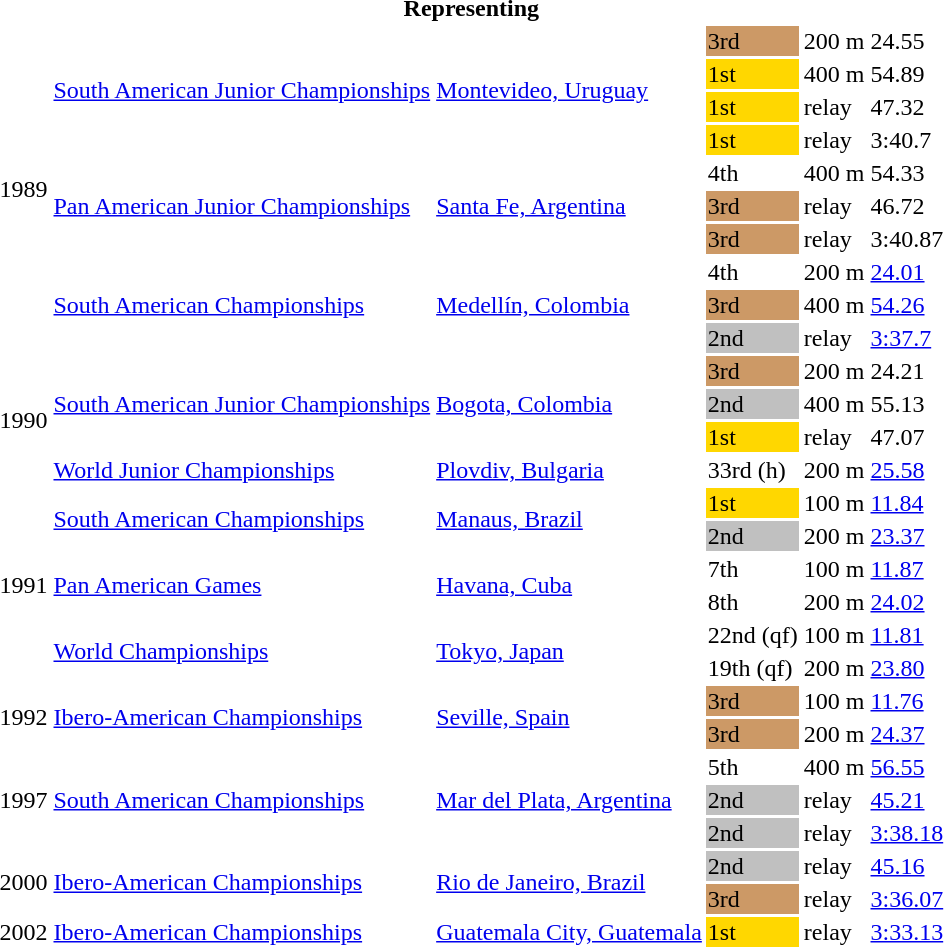<table>
<tr>
<th colspan="6">Representing </th>
</tr>
<tr>
<td rowspan=10>1989</td>
<td rowspan=4><a href='#'>South American Junior Championships</a></td>
<td rowspan=4><a href='#'>Montevideo, Uruguay</a></td>
<td bgcolor=cc9966>3rd</td>
<td>200 m</td>
<td>24.55</td>
</tr>
<tr>
<td bgcolor=gold>1st</td>
<td>400 m</td>
<td>54.89</td>
</tr>
<tr>
<td bgcolor=gold>1st</td>
<td> relay</td>
<td>47.32</td>
</tr>
<tr>
<td bgcolor=gold>1st</td>
<td> relay</td>
<td>3:40.7</td>
</tr>
<tr>
<td rowspan=3><a href='#'>Pan American Junior Championships</a></td>
<td rowspan=3><a href='#'>Santa Fe, Argentina</a></td>
<td>4th</td>
<td>400 m</td>
<td>54.33</td>
</tr>
<tr>
<td bgcolor=cc9966>3rd</td>
<td> relay</td>
<td>46.72</td>
</tr>
<tr>
<td bgcolor=cc9966>3rd</td>
<td> relay</td>
<td>3:40.87</td>
</tr>
<tr>
<td rowspan=3><a href='#'>South American Championships</a></td>
<td rowspan=3><a href='#'>Medellín, Colombia</a></td>
<td>4th</td>
<td>200 m</td>
<td><a href='#'>24.01</a></td>
</tr>
<tr>
<td bgcolor=cc9966>3rd</td>
<td>400 m</td>
<td><a href='#'>54.26</a></td>
</tr>
<tr>
<td bgcolor=silver>2nd</td>
<td> relay</td>
<td><a href='#'>3:37.7</a></td>
</tr>
<tr>
<td rowspan=4>1990</td>
<td rowspan=3><a href='#'>South American Junior Championships</a></td>
<td rowspan=3><a href='#'>Bogota, Colombia</a></td>
<td bgcolor=cc9966>3rd</td>
<td>200 m</td>
<td>24.21</td>
</tr>
<tr>
<td bgcolor=silver>2nd</td>
<td>400 m</td>
<td>55.13</td>
</tr>
<tr>
<td bgcolor=gold>1st</td>
<td> relay</td>
<td>47.07</td>
</tr>
<tr>
<td><a href='#'>World Junior Championships</a></td>
<td><a href='#'>Plovdiv, Bulgaria</a></td>
<td>33rd (h)</td>
<td>200 m</td>
<td><a href='#'>25.58</a></td>
</tr>
<tr>
<td rowspan=6>1991</td>
<td rowspan=2><a href='#'>South American Championships</a></td>
<td rowspan=2><a href='#'>Manaus, Brazil</a></td>
<td bgcolor=gold>1st</td>
<td>100 m</td>
<td><a href='#'>11.84</a></td>
</tr>
<tr>
<td bgcolor=silver>2nd</td>
<td>200 m</td>
<td><a href='#'>23.37</a></td>
</tr>
<tr>
<td rowspan=2><a href='#'>Pan American Games</a></td>
<td rowspan=2><a href='#'>Havana, Cuba</a></td>
<td>7th</td>
<td>100 m</td>
<td><a href='#'>11.87</a></td>
</tr>
<tr>
<td>8th</td>
<td>200 m</td>
<td><a href='#'>24.02</a></td>
</tr>
<tr>
<td rowspan=2><a href='#'>World Championships</a></td>
<td rowspan=2><a href='#'>Tokyo, Japan</a></td>
<td>22nd (qf)</td>
<td>100 m</td>
<td><a href='#'>11.81</a></td>
</tr>
<tr>
<td>19th (qf)</td>
<td>200 m</td>
<td><a href='#'>23.80</a></td>
</tr>
<tr>
<td rowspan=2>1992</td>
<td rowspan=2><a href='#'>Ibero-American Championships</a></td>
<td rowspan=2><a href='#'>Seville, Spain</a></td>
<td bgcolor=cc9966>3rd</td>
<td>100 m</td>
<td><a href='#'>11.76</a></td>
</tr>
<tr>
<td bgcolor=cc9966>3rd</td>
<td>200 m</td>
<td><a href='#'>24.37</a></td>
</tr>
<tr>
<td rowspan=3>1997</td>
<td rowspan=3><a href='#'>South American Championships</a></td>
<td rowspan=3><a href='#'>Mar del Plata, Argentina</a></td>
<td>5th</td>
<td>400 m</td>
<td><a href='#'>56.55</a></td>
</tr>
<tr>
<td bgcolor=silver>2nd</td>
<td> relay</td>
<td><a href='#'>45.21</a></td>
</tr>
<tr>
<td bgcolor=silver>2nd</td>
<td> relay</td>
<td><a href='#'>3:38.18</a></td>
</tr>
<tr>
<td rowspan=2>2000</td>
<td rowspan=2><a href='#'>Ibero-American Championships</a></td>
<td rowspan=2><a href='#'>Rio de Janeiro, Brazil</a></td>
<td bgcolor=silver>2nd</td>
<td> relay</td>
<td><a href='#'>45.16</a></td>
</tr>
<tr>
<td bgcolor=cc9966>3rd</td>
<td> relay</td>
<td><a href='#'>3:36.07</a></td>
</tr>
<tr>
<td>2002</td>
<td><a href='#'>Ibero-American Championships</a></td>
<td><a href='#'>Guatemala City, Guatemala</a></td>
<td bgcolor=gold>1st</td>
<td> relay</td>
<td><a href='#'>3:33.13</a></td>
</tr>
</table>
